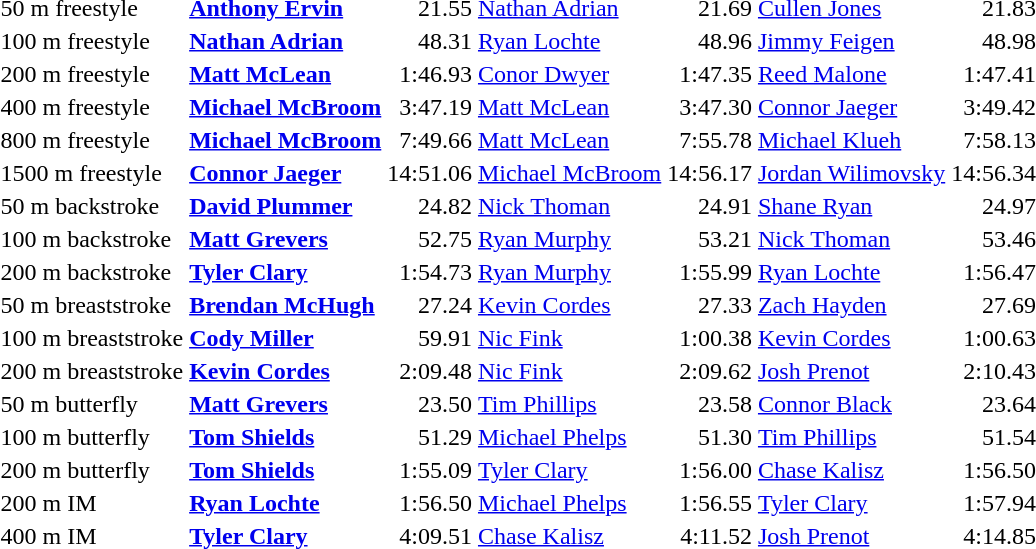<table>
<tr>
<td>50 m freestyle</td>
<td><strong><a href='#'>Anthony Ervin</a></strong></td>
<td align="right">21.55</td>
<td><a href='#'>Nathan Adrian</a></td>
<td align="right">21.69</td>
<td><a href='#'>Cullen Jones</a></td>
<td align="right">21.83</td>
</tr>
<tr>
<td>100 m freestyle</td>
<td><strong><a href='#'>Nathan Adrian</a></strong></td>
<td align="right">48.31</td>
<td><a href='#'>Ryan Lochte</a></td>
<td align="right">48.96</td>
<td><a href='#'>Jimmy Feigen</a></td>
<td align="right">48.98</td>
</tr>
<tr>
<td>200 m freestyle</td>
<td><strong><a href='#'>Matt McLean</a></strong></td>
<td align="right">1:46.93</td>
<td><a href='#'>Conor Dwyer</a></td>
<td align="right">1:47.35</td>
<td><a href='#'>Reed Malone</a></td>
<td align="right">1:47.41</td>
</tr>
<tr>
<td>400 m freestyle</td>
<td><strong><a href='#'>Michael McBroom</a></strong></td>
<td align="right">3:47.19</td>
<td><a href='#'>Matt McLean</a></td>
<td align="right">3:47.30</td>
<td><a href='#'>Connor Jaeger</a></td>
<td align="right">3:49.42</td>
</tr>
<tr>
<td>800 m freestyle</td>
<td><strong><a href='#'>Michael McBroom</a></strong></td>
<td align="right">7:49.66</td>
<td><a href='#'>Matt McLean</a></td>
<td align="right">7:55.78</td>
<td><a href='#'>Michael Klueh</a></td>
<td align="right">7:58.13</td>
</tr>
<tr>
<td>1500 m freestyle</td>
<td><strong><a href='#'>Connor Jaeger</a></strong></td>
<td align="right">14:51.06</td>
<td><a href='#'>Michael McBroom</a></td>
<td align="right">14:56.17</td>
<td><a href='#'>Jordan Wilimovsky</a></td>
<td align="right">14:56.34</td>
</tr>
<tr>
<td>50 m backstroke</td>
<td><strong><a href='#'>David Plummer</a></strong></td>
<td align="right">24.82</td>
<td><a href='#'>Nick Thoman</a></td>
<td align="right">24.91</td>
<td><a href='#'>Shane Ryan</a></td>
<td align="right">24.97</td>
</tr>
<tr>
<td>100 m backstroke</td>
<td><strong><a href='#'>Matt Grevers</a></strong></td>
<td align="right">52.75</td>
<td><a href='#'>Ryan Murphy</a></td>
<td align="right">53.21</td>
<td><a href='#'>Nick Thoman</a></td>
<td align="right">53.46</td>
</tr>
<tr>
<td>200 m backstroke</td>
<td><strong><a href='#'>Tyler Clary</a></strong></td>
<td align="right">1:54.73</td>
<td><a href='#'>Ryan Murphy</a></td>
<td align="right">1:55.99</td>
<td><a href='#'>Ryan Lochte</a></td>
<td align="right">1:56.47</td>
</tr>
<tr>
<td>50 m breaststroke</td>
<td><strong><a href='#'>Brendan McHugh</a></strong></td>
<td align="right">27.24</td>
<td><a href='#'>Kevin Cordes</a></td>
<td align="right">27.33</td>
<td><a href='#'>Zach Hayden</a></td>
<td align="right">27.69</td>
</tr>
<tr>
<td>100 m breaststroke</td>
<td><strong><a href='#'>Cody Miller</a></strong></td>
<td align="right">59.91</td>
<td><a href='#'>Nic Fink</a></td>
<td align="right">1:00.38</td>
<td><a href='#'>Kevin Cordes</a></td>
<td align="right">1:00.63</td>
</tr>
<tr>
<td>200 m breaststroke</td>
<td><strong><a href='#'>Kevin Cordes</a></strong></td>
<td align="right">2:09.48</td>
<td><a href='#'>Nic Fink</a></td>
<td align="right">2:09.62</td>
<td><a href='#'>Josh Prenot</a></td>
<td align="right">2:10.43</td>
</tr>
<tr>
<td>50 m butterfly</td>
<td><strong><a href='#'>Matt Grevers</a></strong></td>
<td align="right">23.50</td>
<td><a href='#'>Tim Phillips</a></td>
<td align="right">23.58</td>
<td><a href='#'>Connor Black</a></td>
<td align="right">23.64</td>
</tr>
<tr>
<td>100 m butterfly</td>
<td><strong><a href='#'>Tom Shields</a></strong></td>
<td align="right">51.29</td>
<td><a href='#'>Michael Phelps</a></td>
<td align="right">51.30</td>
<td><a href='#'>Tim Phillips</a></td>
<td align="right">51.54</td>
</tr>
<tr>
<td>200 m butterfly</td>
<td><strong><a href='#'>Tom Shields</a></strong></td>
<td align="right">1:55.09</td>
<td><a href='#'>Tyler Clary</a></td>
<td align="right">1:56.00</td>
<td><a href='#'>Chase Kalisz</a></td>
<td align="right">1:56.50</td>
</tr>
<tr>
<td>200 m IM</td>
<td><strong><a href='#'>Ryan Lochte</a></strong></td>
<td align="right">1:56.50</td>
<td><a href='#'>Michael Phelps</a></td>
<td align="right">1:56.55</td>
<td><a href='#'>Tyler Clary</a></td>
<td align="right">1:57.94</td>
</tr>
<tr>
<td>400 m IM</td>
<td><strong><a href='#'>Tyler Clary</a></strong></td>
<td align="right">4:09.51</td>
<td><a href='#'>Chase Kalisz</a></td>
<td align="right">4:11.52</td>
<td><a href='#'>Josh Prenot</a></td>
<td align="right">4:14.85</td>
</tr>
</table>
